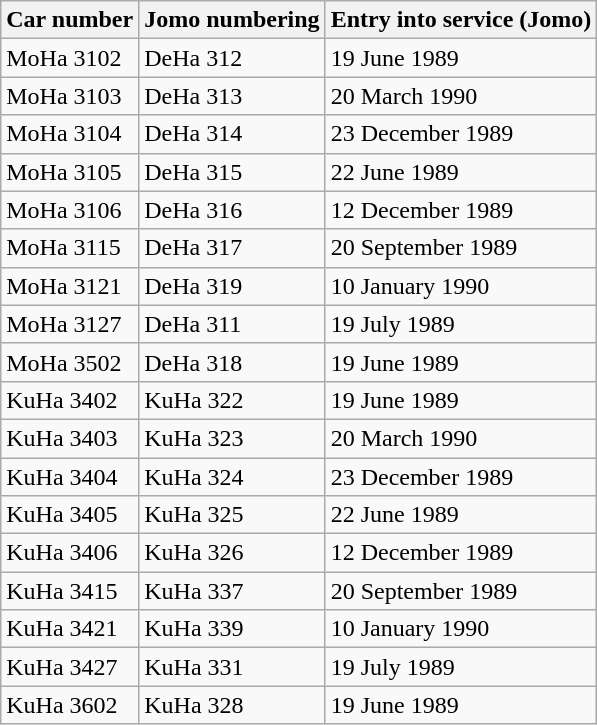<table class="wikitable">
<tr>
<th>Car number</th>
<th>Jomo numbering</th>
<th>Entry into service (Jomo)</th>
</tr>
<tr>
<td>MoHa 3102</td>
<td>DeHa 312</td>
<td>19 June 1989</td>
</tr>
<tr>
<td>MoHa 3103</td>
<td>DeHa 313</td>
<td>20 March 1990</td>
</tr>
<tr>
<td>MoHa 3104</td>
<td>DeHa 314</td>
<td>23 December 1989</td>
</tr>
<tr>
<td>MoHa 3105</td>
<td>DeHa 315</td>
<td>22 June 1989</td>
</tr>
<tr>
<td>MoHa 3106</td>
<td>DeHa 316</td>
<td>12 December 1989</td>
</tr>
<tr>
<td>MoHa 3115</td>
<td>DeHa 317</td>
<td>20 September 1989</td>
</tr>
<tr>
<td>MoHa 3121</td>
<td>DeHa 319</td>
<td>10 January 1990</td>
</tr>
<tr>
<td>MoHa 3127</td>
<td>DeHa 311</td>
<td>19 July 1989</td>
</tr>
<tr>
<td>MoHa 3502</td>
<td>DeHa 318</td>
<td>19 June 1989</td>
</tr>
<tr>
<td>KuHa 3402</td>
<td>KuHa 322</td>
<td>19 June 1989</td>
</tr>
<tr>
<td>KuHa 3403</td>
<td>KuHa 323</td>
<td>20 March 1990</td>
</tr>
<tr>
<td>KuHa 3404</td>
<td>KuHa 324</td>
<td>23 December 1989</td>
</tr>
<tr>
<td>KuHa 3405</td>
<td>KuHa 325</td>
<td>22 June 1989</td>
</tr>
<tr>
<td>KuHa 3406</td>
<td>KuHa 326</td>
<td>12 December 1989</td>
</tr>
<tr>
<td>KuHa 3415</td>
<td>KuHa 337</td>
<td>20 September 1989</td>
</tr>
<tr>
<td>KuHa 3421</td>
<td>KuHa 339</td>
<td>10 January 1990</td>
</tr>
<tr>
<td>KuHa 3427</td>
<td>KuHa 331</td>
<td>19 July 1989</td>
</tr>
<tr>
<td>KuHa 3602</td>
<td>KuHa 328</td>
<td>19 June 1989</td>
</tr>
</table>
